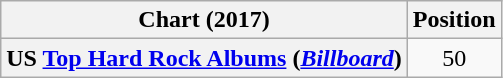<table class="wikitable sortable plainrowheaders" style="text-align:center">
<tr>
<th scope="col">Chart (2017)</th>
<th scope="col">Position</th>
</tr>
<tr>
<th scope="row">US <a href='#'>Top Hard Rock Albums</a> (<em><a href='#'>Billboard</a></em>)</th>
<td>50</td>
</tr>
</table>
